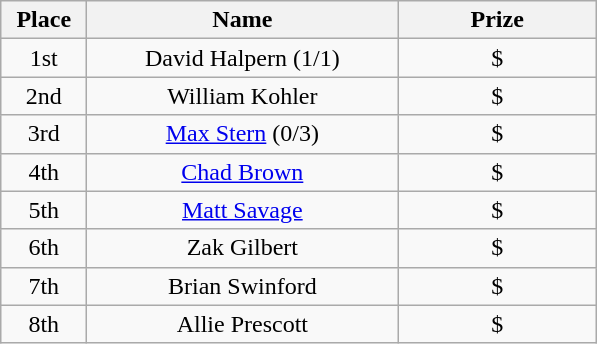<table class="wikitable">
<tr>
<th width="50">Place</th>
<th width="200">Name</th>
<th width="125">Prize</th>
</tr>
<tr>
<td align = "center">1st</td>
<td align = "center">David Halpern (1/1)</td>
<td align = "center">$</td>
</tr>
<tr>
<td align = "center">2nd</td>
<td align = "center">William Kohler</td>
<td align = "center">$</td>
</tr>
<tr>
<td align = "center">3rd</td>
<td align = "center"><a href='#'>Max Stern</a> (0/3)</td>
<td align = "center">$</td>
</tr>
<tr>
<td align = "center">4th</td>
<td align = "center"><a href='#'>Chad Brown</a></td>
<td align = "center">$</td>
</tr>
<tr>
<td align = "center">5th</td>
<td align = "center"><a href='#'>Matt Savage</a></td>
<td align = "center">$</td>
</tr>
<tr>
<td align = "center">6th</td>
<td align = "center">Zak Gilbert</td>
<td align = "center">$</td>
</tr>
<tr>
<td align = "center">7th</td>
<td align = "center">Brian Swinford</td>
<td align = "center">$</td>
</tr>
<tr>
<td align = "center">8th</td>
<td align = "center">Allie Prescott</td>
<td align = "center">$</td>
</tr>
</table>
